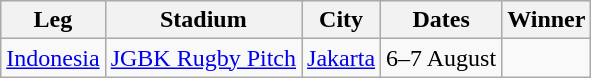<table class="wikitable sortable">
<tr bgcolor="#efefef">
<th>Leg</th>
<th>Stadium</th>
<th>City</th>
<th>Dates</th>
<th>Winner</th>
</tr>
<tr>
<td><a href='#'>Indonesia</a></td>
<td><a href='#'>JGBK Rugby Pitch</a></td>
<td><a href='#'>Jakarta</a></td>
<td align=center>6–7 August</td>
<td></td>
</tr>
</table>
